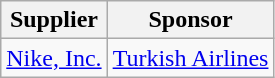<table class="wikitable">
<tr>
<th>Supplier</th>
<th>Sponsor</th>
</tr>
<tr>
<td> <a href='#'>Nike, Inc.</a></td>
<td> <a href='#'>Turkish Airlines</a></td>
</tr>
</table>
